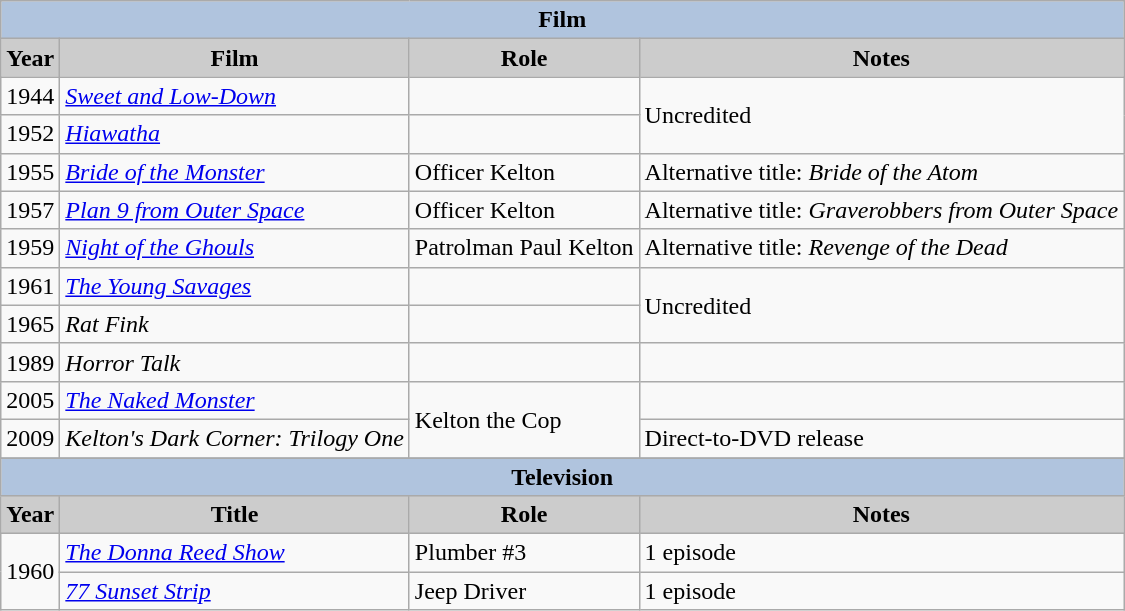<table class="wikitable" style="font-size:100%;">
<tr>
<th colspan=4 style="background:#B0C4DE;">Film</th>
</tr>
<tr align="center">
<th style="background: #CCCCCC;">Year</th>
<th style="background: #CCCCCC;">Film</th>
<th style="background: #CCCCCC;">Role</th>
<th style="background: #CCCCCC;">Notes</th>
</tr>
<tr>
<td>1944</td>
<td><em><a href='#'>Sweet and Low-Down</a></em></td>
<td></td>
<td rowspan=2>Uncredited</td>
</tr>
<tr>
<td>1952</td>
<td><em><a href='#'>Hiawatha</a></em></td>
<td></td>
</tr>
<tr>
<td>1955</td>
<td><em><a href='#'>Bride of the Monster</a></em></td>
<td>Officer Kelton</td>
<td>Alternative title: <em>Bride of the Atom</em></td>
</tr>
<tr>
<td>1957</td>
<td><em><a href='#'>Plan 9 from Outer Space</a></em></td>
<td>Officer Kelton</td>
<td>Alternative title: <em>Graverobbers from Outer Space</em></td>
</tr>
<tr>
<td>1959</td>
<td><em><a href='#'>Night of the Ghouls</a></em></td>
<td>Patrolman Paul Kelton</td>
<td>Alternative title: <em>Revenge of the Dead</em></td>
</tr>
<tr>
<td>1961</td>
<td><em><a href='#'>The Young Savages</a></em></td>
<td></td>
<td rowspan=2>Uncredited</td>
</tr>
<tr>
<td>1965</td>
<td><em>Rat Fink</em></td>
<td></td>
</tr>
<tr>
<td>1989</td>
<td><em>Horror Talk</em></td>
<td></td>
<td></td>
</tr>
<tr>
<td>2005</td>
<td><em><a href='#'>The Naked Monster</a></em></td>
<td rowspan=2>Kelton the Cop</td>
<td></td>
</tr>
<tr>
<td>2009</td>
<td><em>Kelton's Dark Corner: Trilogy One</em></td>
<td>Direct-to-DVD release</td>
</tr>
<tr>
</tr>
<tr align="center">
<th colspan=4 style="background:#B0C4DE;">Television</th>
</tr>
<tr align="center">
<th style="background: #CCCCCC;">Year</th>
<th style="background: #CCCCCC;">Title</th>
<th style="background: #CCCCCC;">Role</th>
<th style="background: #CCCCCC;">Notes</th>
</tr>
<tr>
<td rowspan=2>1960</td>
<td><em><a href='#'>The Donna Reed Show</a></em></td>
<td>Plumber #3</td>
<td>1 episode</td>
</tr>
<tr>
<td><em><a href='#'>77 Sunset Strip</a></em></td>
<td>Jeep Driver</td>
<td>1 episode</td>
</tr>
</table>
